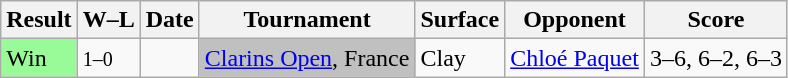<table class="sortable wikitable">
<tr>
<th>Result</th>
<th class="unsortable">W–L</th>
<th>Date</th>
<th>Tournament</th>
<th>Surface</th>
<th>Opponent</th>
<th class="unsortable">Score</th>
</tr>
<tr>
<td style="background:#98fb98">Win</td>
<td><small>1–0</small></td>
<td><a href='#'></a></td>
<td bgcolor=silver><a href='#'>Clarins Open</a>, France</td>
<td>Clay</td>
<td> <a href='#'>Chloé Paquet</a></td>
<td>3–6, 6–2, 6–3</td>
</tr>
</table>
